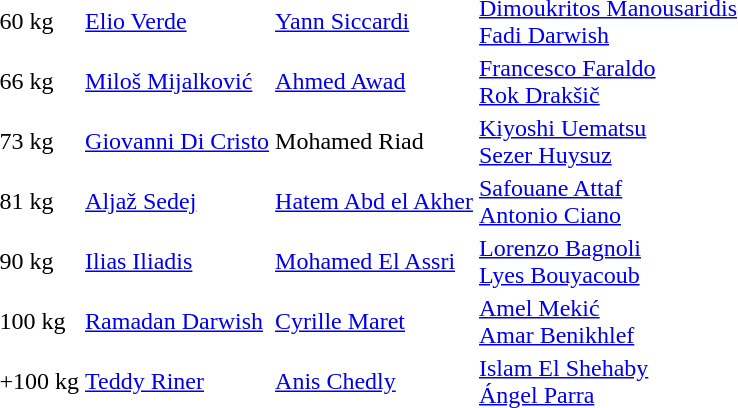<table>
<tr>
<td>60 kg</td>
<td> <a href='#'>Elio Verde</a></td>
<td> <a href='#'>Yann Siccardi</a></td>
<td> <a href='#'>Dimoukritos Manousaridis</a> <br>  <a href='#'>Fadi Darwish</a></td>
</tr>
<tr>
<td>66 kg</td>
<td> <a href='#'>Miloš Mijalković</a></td>
<td> <a href='#'>Ahmed Awad</a></td>
<td> <a href='#'>Francesco Faraldo</a> <br>  <a href='#'>Rok Drakšič</a></td>
</tr>
<tr>
<td>73 kg</td>
<td> <a href='#'>Giovanni Di Cristo</a></td>
<td> Mohamed Riad</td>
<td> <a href='#'>Kiyoshi Uematsu</a> <br>  <a href='#'>Sezer Huysuz</a></td>
</tr>
<tr>
<td>81 kg</td>
<td> <a href='#'>Aljaž Sedej</a></td>
<td> <a href='#'>Hatem Abd el Akher</a></td>
<td> <a href='#'>Safouane Attaf</a> <br>  <a href='#'>Antonio Ciano</a></td>
</tr>
<tr>
<td>90 kg</td>
<td> <a href='#'>Ilias Iliadis</a></td>
<td> <a href='#'>Mohamed El Assri</a></td>
<td> <a href='#'>Lorenzo Bagnoli</a> <br>  <a href='#'>Lyes Bouyacoub</a></td>
</tr>
<tr>
<td>100 kg</td>
<td> <a href='#'>Ramadan Darwish</a></td>
<td> <a href='#'>Cyrille Maret</a></td>
<td> <a href='#'>Amel Mekić</a> <br>  <a href='#'>Amar Benikhlef</a></td>
</tr>
<tr>
<td>+100 kg</td>
<td> <a href='#'>Teddy Riner</a></td>
<td> <a href='#'>Anis Chedly</a></td>
<td> <a href='#'>Islam El Shehaby</a> <br>  <a href='#'>Ángel Parra</a></td>
</tr>
</table>
